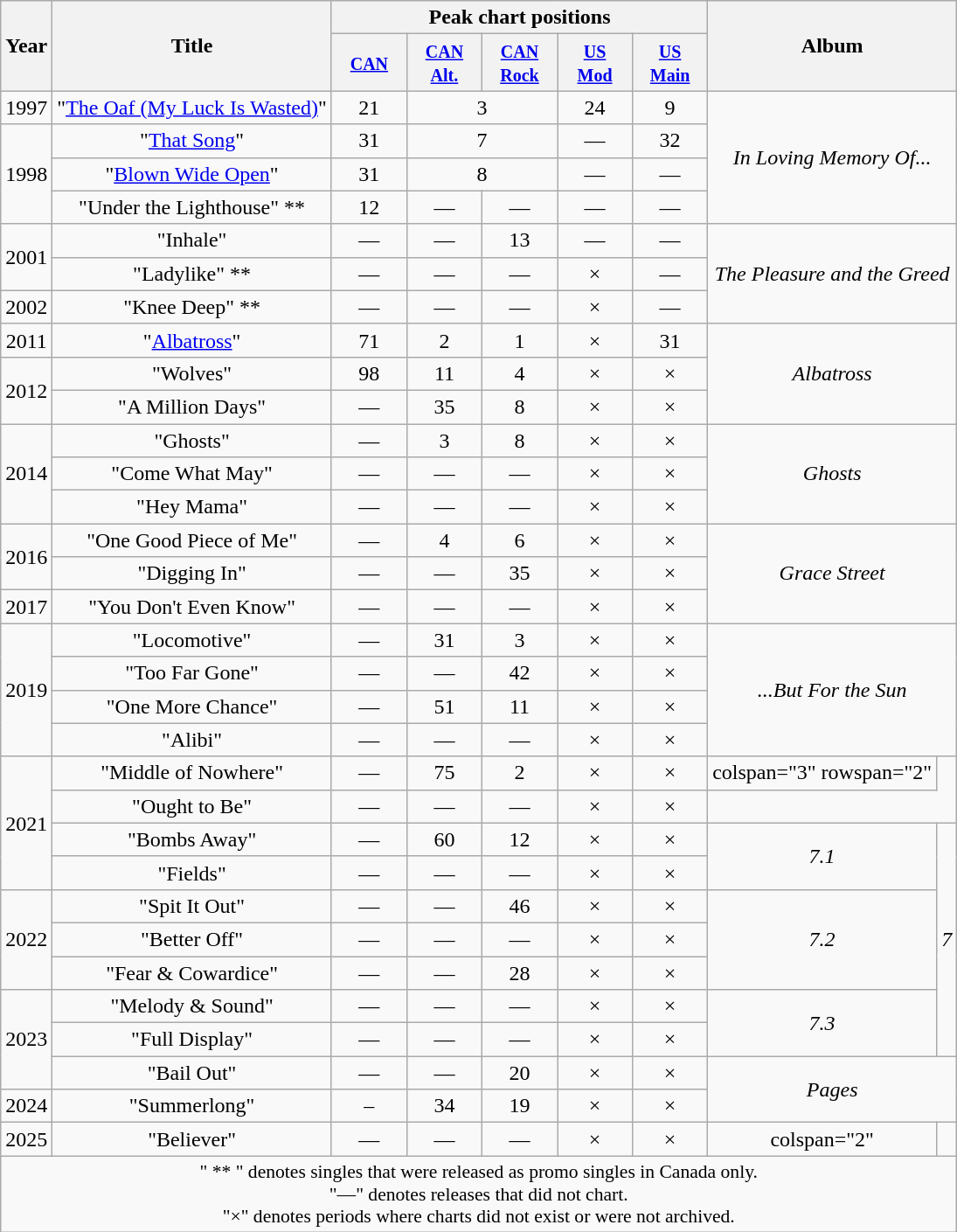<table class="wikitable" style="text-align:center;">
<tr>
<th rowspan="2">Year</th>
<th rowspan="2">Title</th>
<th colspan="5">Peak chart positions</th>
<th colspan="2" rowspan="2">Album</th>
</tr>
<tr>
<th width="50"><small><a href='#'>CAN</a></small><br></th>
<th width="50"><small><a href='#'>CAN <br> Alt.</a></small><br></th>
<th width="50"><small><a href='#'>CAN<br>Rock</a></small><br></th>
<th width="50"><small><a href='#'>US<br>Mod</a></small><br></th>
<th width="50"><small><a href='#'>US<br>Main</a></small><br></th>
</tr>
<tr>
<td>1997</td>
<td>"<a href='#'>The Oaf (My Luck Is Wasted)</a>"</td>
<td>21</td>
<td colspan="2">3</td>
<td>24</td>
<td>9</td>
<td colspan="2" rowspan="4"><em>In Loving Memory Of...</em></td>
</tr>
<tr>
<td rowspan=3>1998</td>
<td>"<a href='#'>That Song</a>"</td>
<td>31</td>
<td colspan="2">7</td>
<td>—</td>
<td>32</td>
</tr>
<tr>
<td>"<a href='#'>Blown Wide Open</a>"</td>
<td>31</td>
<td colspan="2">8</td>
<td>—</td>
<td>—</td>
</tr>
<tr>
<td>"Under the Lighthouse" **</td>
<td>12</td>
<td>—</td>
<td>—</td>
<td>—</td>
<td>—</td>
</tr>
<tr>
<td rowspan=2>2001</td>
<td>"Inhale"</td>
<td>—</td>
<td>—</td>
<td>13</td>
<td>—</td>
<td>—</td>
<td colspan="2" rowspan="3"><em>The Pleasure and the Greed</em></td>
</tr>
<tr>
<td>"Ladylike" **</td>
<td>—</td>
<td>—</td>
<td>—</td>
<td>×</td>
<td>—</td>
</tr>
<tr>
<td>2002</td>
<td>"Knee Deep" **</td>
<td>—</td>
<td>—</td>
<td>—</td>
<td>×</td>
<td>—</td>
</tr>
<tr>
<td>2011</td>
<td>"<a href='#'>Albatross</a>"</td>
<td>71</td>
<td>2</td>
<td>1</td>
<td>×</td>
<td>31</td>
<td colspan="2" rowspan="3"><em>Albatross</em></td>
</tr>
<tr>
<td rowspan=2>2012</td>
<td>"Wolves"</td>
<td>98</td>
<td>11</td>
<td>4</td>
<td>×</td>
<td>×</td>
</tr>
<tr>
<td>"A Million Days"</td>
<td>—</td>
<td>35</td>
<td>8</td>
<td>×</td>
<td>×</td>
</tr>
<tr>
<td rowspan=3>2014</td>
<td>"Ghosts"</td>
<td>—</td>
<td>3</td>
<td>8</td>
<td>×</td>
<td>×</td>
<td colspan="2" rowspan="3"><em>Ghosts</em></td>
</tr>
<tr>
<td>"Come What May"</td>
<td>—</td>
<td>—</td>
<td>—</td>
<td>×</td>
<td>×</td>
</tr>
<tr>
<td>"Hey Mama"</td>
<td>—</td>
<td>—</td>
<td>—</td>
<td>×</td>
<td>×</td>
</tr>
<tr>
<td rowspan="2">2016</td>
<td>"One Good Piece of Me"</td>
<td>—</td>
<td>4</td>
<td>6</td>
<td>×</td>
<td>×</td>
<td colspan="2" rowspan="3"><em>Grace Street</em></td>
</tr>
<tr>
<td>"Digging In"</td>
<td>—</td>
<td>—</td>
<td>35</td>
<td>×</td>
<td>×</td>
</tr>
<tr>
<td>2017</td>
<td>"You Don't Even Know"</td>
<td>—</td>
<td>—</td>
<td>—</td>
<td>×</td>
<td>×</td>
</tr>
<tr>
<td rowspan="4">2019</td>
<td>"Locomotive"</td>
<td>—</td>
<td>31</td>
<td>3</td>
<td>×</td>
<td>×</td>
<td colspan="2" rowspan="4"><em>...But For the Sun</em></td>
</tr>
<tr>
<td>"Too Far Gone"</td>
<td>—</td>
<td>—</td>
<td>42</td>
<td>×</td>
<td>×</td>
</tr>
<tr>
<td>"One More Chance"</td>
<td>—</td>
<td>51</td>
<td>11</td>
<td>×</td>
<td>×</td>
</tr>
<tr>
<td>"Alibi"</td>
<td>—</td>
<td>—</td>
<td>—</td>
<td>×</td>
<td>×</td>
</tr>
<tr>
<td rowspan="4">2021</td>
<td>"Middle of Nowhere" </td>
<td>—</td>
<td>75</td>
<td>2</td>
<td>×</td>
<td>×</td>
<td>colspan="3" rowspan="2" </td>
</tr>
<tr>
<td>"Ought to Be"</td>
<td>—</td>
<td>—</td>
<td>—</td>
<td>×</td>
<td>×</td>
</tr>
<tr>
<td>"Bombs Away"</td>
<td>—</td>
<td>60</td>
<td>12</td>
<td>×</td>
<td>×</td>
<td rowspan="2"><em>7.1</em></td>
<td rowspan="7"><em>7</em></td>
</tr>
<tr>
<td>"Fields"</td>
<td>—</td>
<td>—</td>
<td>—</td>
<td>×</td>
<td>×</td>
</tr>
<tr>
<td rowspan="3">2022</td>
<td>"Spit It Out"</td>
<td>—</td>
<td>—</td>
<td>46</td>
<td>×</td>
<td>×</td>
<td rowspan="3"><em>7.2</em></td>
</tr>
<tr>
<td>"Better Off"</td>
<td>—</td>
<td>—</td>
<td>—</td>
<td>×</td>
<td>×</td>
</tr>
<tr>
<td>"Fear & Cowardice"</td>
<td>—</td>
<td>—</td>
<td>28</td>
<td>×</td>
<td>×</td>
</tr>
<tr>
<td rowspan="3">2023</td>
<td>"Melody & Sound"</td>
<td>—</td>
<td>—</td>
<td>—</td>
<td>×</td>
<td>×</td>
<td rowspan="2"><em>7.3</em></td>
</tr>
<tr>
<td>"Full Display"</td>
<td>—</td>
<td>—</td>
<td>—</td>
<td>×</td>
<td>×</td>
</tr>
<tr>
<td>"Bail Out"</td>
<td>—</td>
<td>—</td>
<td>20</td>
<td>×</td>
<td>×</td>
<td colspan="2" rowspan="2"><em>Pages</em></td>
</tr>
<tr>
<td>2024</td>
<td>"Summerlong"</td>
<td>–</td>
<td>34</td>
<td>19</td>
<td>×</td>
<td>×</td>
</tr>
<tr>
<td>2025</td>
<td>"Believer"</td>
<td>—</td>
<td>—</td>
<td>—</td>
<td>×</td>
<td>×</td>
<td>colspan="2" </td>
</tr>
<tr>
<td colspan="9" style="font-size:90%">" ** " denotes singles that were released as promo singles in Canada only.<br>"—" denotes releases that did not chart.<br>"×" denotes periods where charts did not exist or were not archived.</td>
</tr>
</table>
